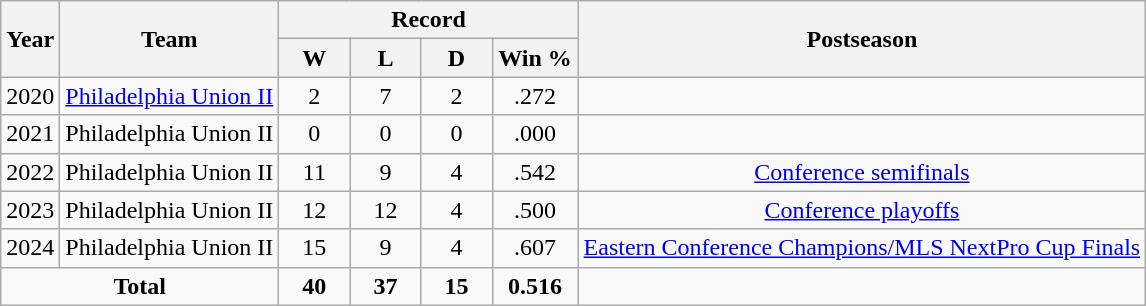<table class="wikitable" style="text-align: center">
<tr>
<th rowspan=2!>Year</th>
<th rowspan=2!>Team</th>
<th colspan=4>Record</th>
<th rowspan=2!>Postseason</th>
</tr>
<tr>
<th width=40>W</th>
<th width=40>L</th>
<th width=40>D</th>
<th width=50>Win %</th>
</tr>
<tr>
<td>2020</td>
<td><a href='#'>Philadelphia Union II</a></td>
<td>2</td>
<td>7</td>
<td>2</td>
<td>.272</td>
<td></td>
</tr>
<tr>
<td>2021</td>
<td>Philadelphia Union II</td>
<td>0</td>
<td>0</td>
<td>0</td>
<td>.000</td>
<td></td>
</tr>
<tr>
<td>2022</td>
<td>Philadelphia Union II</td>
<td>11</td>
<td>9</td>
<td>4</td>
<td>.542</td>
<td><a href='#'>Conference semifinals</a></td>
</tr>
<tr>
<td>2023</td>
<td>Philadelphia Union II</td>
<td>12</td>
<td>12</td>
<td>4</td>
<td>.500</td>
<td><a href='#'>Conference playoffs</a></td>
</tr>
<tr>
<td>2024</td>
<td>Philadelphia Union II</td>
<td>15</td>
<td>9</td>
<td>4</td>
<td>.607</td>
<td><a href='#'>Eastern Conference Champions/MLS NextPro Cup Finals</a></td>
</tr>
<tr>
<td colspan=2><strong>Total</strong></td>
<td><strong>40</strong></td>
<td><strong>37</strong></td>
<td><strong>15</strong></td>
<td><strong>0.516</strong></td>
<td></td>
</tr>
</table>
